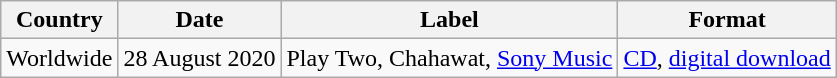<table class="wikitable">
<tr>
<th>Country</th>
<th>Date</th>
<th>Label</th>
<th>Format</th>
</tr>
<tr>
<td>Worldwide</td>
<td>28 August 2020</td>
<td>Play Two, Chahawat, <a href='#'>Sony Music</a></td>
<td><a href='#'>CD</a>, <a href='#'>digital download</a></td>
</tr>
</table>
